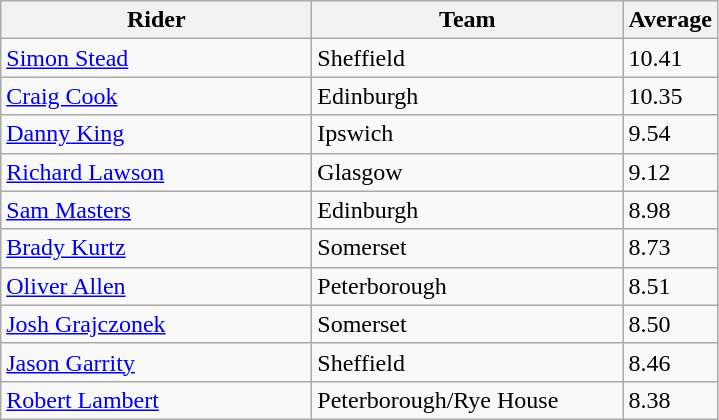<table class="wikitable" style="font-size: 100%">
<tr>
<th width=200>Rider</th>
<th width=200>Team</th>
<th width=40>Average</th>
</tr>
<tr>
<td align="left"> <a href='#'>Simon Stead</a></td>
<td>Sheffield</td>
<td>10.41</td>
</tr>
<tr>
<td align="left"> <a href='#'>Craig Cook</a></td>
<td>Edinburgh</td>
<td>10.35</td>
</tr>
<tr>
<td align="left"> <a href='#'>Danny King</a></td>
<td>Ipswich</td>
<td>9.54</td>
</tr>
<tr>
<td align="left"> <a href='#'>Richard Lawson</a></td>
<td>Glasgow</td>
<td>9.12</td>
</tr>
<tr>
<td align="left"> <a href='#'>Sam Masters</a></td>
<td>Edinburgh</td>
<td>8.98</td>
</tr>
<tr>
<td align="left"> <a href='#'>Brady Kurtz</a></td>
<td>Somerset</td>
<td>8.73</td>
</tr>
<tr>
<td align="left"> <a href='#'>Oliver Allen</a></td>
<td>Peterborough</td>
<td>8.51</td>
</tr>
<tr>
<td align="left"> <a href='#'>Josh Grajczonek</a></td>
<td>Somerset</td>
<td>8.50</td>
</tr>
<tr>
<td align="left"> <a href='#'>Jason Garrity</a></td>
<td>Sheffield</td>
<td>8.46</td>
</tr>
<tr>
<td align="left"> <a href='#'>Robert Lambert</a></td>
<td>Peterborough/Rye House</td>
<td>8.38</td>
</tr>
</table>
